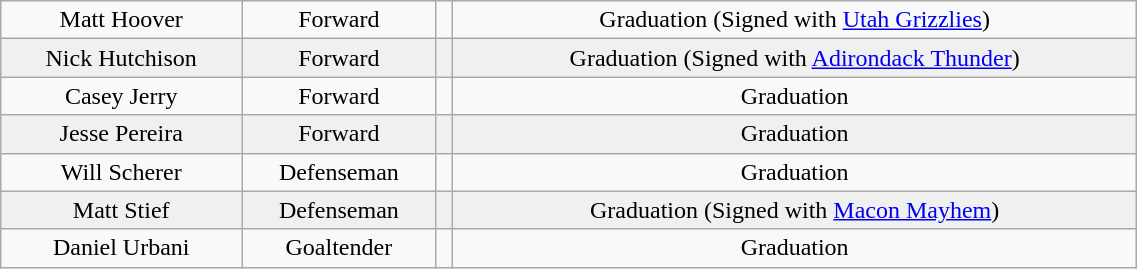<table class="wikitable" width="60%">
<tr align="center" bgcolor="">
<td>Matt Hoover</td>
<td>Forward</td>
<td></td>
<td>Graduation (Signed with <a href='#'>Utah Grizzlies</a>)</td>
</tr>
<tr align="center" bgcolor="f0f0f0">
<td>Nick Hutchison</td>
<td>Forward</td>
<td></td>
<td>Graduation (Signed with <a href='#'>Adirondack Thunder</a>)</td>
</tr>
<tr align="center" bgcolor="">
<td>Casey Jerry</td>
<td>Forward</td>
<td></td>
<td>Graduation</td>
</tr>
<tr align="center" bgcolor="f0f0f0">
<td>Jesse Pereira</td>
<td>Forward</td>
<td></td>
<td>Graduation</td>
</tr>
<tr align="center" bgcolor="">
<td>Will Scherer</td>
<td>Defenseman</td>
<td></td>
<td>Graduation</td>
</tr>
<tr align="center" bgcolor="f0f0f0">
<td>Matt Stief</td>
<td>Defenseman</td>
<td></td>
<td>Graduation (Signed with <a href='#'>Macon Mayhem</a>)</td>
</tr>
<tr align="center" bgcolor="">
<td>Daniel Urbani</td>
<td>Goaltender</td>
<td></td>
<td>Graduation</td>
</tr>
</table>
